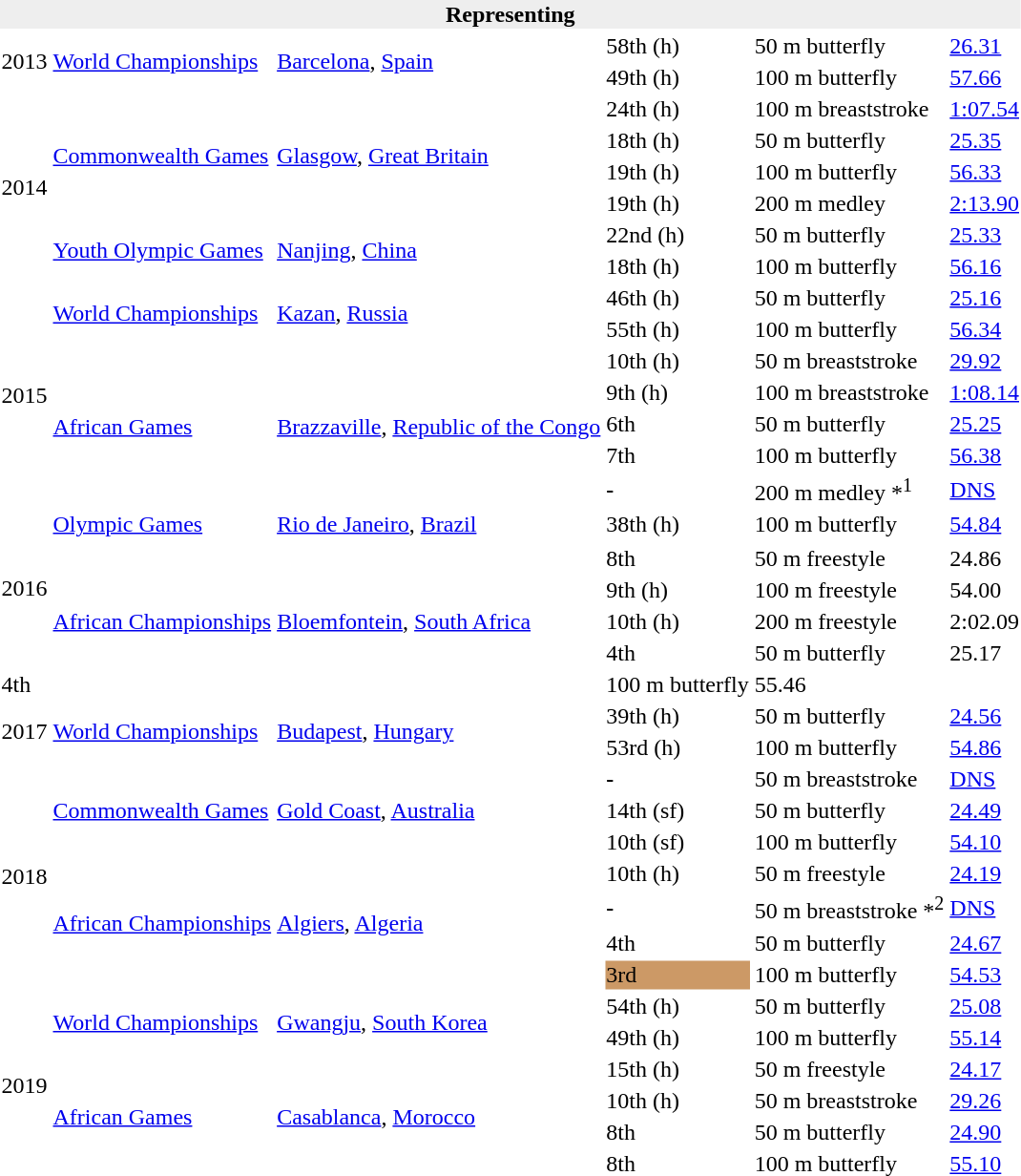<table>
<tr>
<th bgcolor="#eeeeee" colspan="6">Representing </th>
</tr>
<tr>
<td rowspan=2>2013</td>
<td rowspan=2><a href='#'>World Championships</a></td>
<td rowspan=2 align=left> <a href='#'>Barcelona</a>, <a href='#'>Spain</a></td>
<td>58th (h)</td>
<td>50 m butterfly</td>
<td><a href='#'>26.31</a></td>
</tr>
<tr>
<td>49th (h)</td>
<td>100 m butterfly</td>
<td><a href='#'>57.66</a></td>
</tr>
<tr>
<td rowspan=6>2014</td>
<td rowspan=4><a href='#'>Commonwealth Games</a></td>
<td rowspan=4 align=left> <a href='#'>Glasgow</a>, <a href='#'>Great Britain</a></td>
<td>24th (h)</td>
<td>100 m breaststroke</td>
<td><a href='#'>1:07.54</a></td>
</tr>
<tr>
<td>18th (h)</td>
<td>50 m butterfly</td>
<td><a href='#'>25.35</a></td>
</tr>
<tr>
<td>19th (h)</td>
<td>100 m butterfly</td>
<td><a href='#'>56.33</a></td>
</tr>
<tr>
<td>19th (h)</td>
<td>200 m medley</td>
<td><a href='#'>2:13.90</a></td>
</tr>
<tr>
<td rowspan=2><a href='#'>Youth Olympic Games</a></td>
<td rowspan=2 align=left> <a href='#'>Nanjing</a>, <a href='#'>China</a></td>
<td>22nd (h)</td>
<td>50 m butterfly</td>
<td><a href='#'>25.33</a></td>
</tr>
<tr>
<td>18th (h)</td>
<td>100 m butterfly</td>
<td><a href='#'>56.16</a></td>
</tr>
<tr>
<td rowspan=7>2015</td>
<td rowspan=2><a href='#'>World Championships</a></td>
<td rowspan=2 align=left> <a href='#'>Kazan</a>, <a href='#'>Russia</a></td>
<td>46th (h)</td>
<td>50 m butterfly</td>
<td><a href='#'>25.16</a></td>
</tr>
<tr>
<td>55th (h)</td>
<td>100 m butterfly</td>
<td><a href='#'>56.34</a></td>
</tr>
<tr>
<td rowspan=5><a href='#'>African Games</a></td>
<td rowspan=5 align=left> <a href='#'>Brazzaville</a>, <a href='#'>Republic of the Congo</a></td>
<td>10th (h)</td>
<td>50 m breaststroke</td>
<td><a href='#'>29.92</a></td>
</tr>
<tr>
<td>9th (h)</td>
<td>100 m breaststroke</td>
<td><a href='#'>1:08.14</a></td>
</tr>
<tr>
<td>6th</td>
<td>50 m butterfly</td>
<td><a href='#'>25.25</a></td>
</tr>
<tr>
<td>7th</td>
<td>100 m butterfly</td>
<td><a href='#'>56.38</a></td>
</tr>
<tr>
<td><strong>-</strong></td>
<td>200 m medley *<sup>1</sup></td>
<td><a href='#'>DNS</a></td>
</tr>
<tr>
<td rowspan=6>2016</td>
<td><a href='#'>Olympic Games</a></td>
<td align=left> <a href='#'>Rio de Janeiro</a>, <a href='#'>Brazil</a></td>
<td>38th (h)</td>
<td>100 m butterfly</td>
<td><a href='#'>54.84</a></td>
</tr>
<tr>
</tr>
<tr>
<td rowspan=5><a href='#'>African Championships</a></td>
<td rowspan=5 align=left> <a href='#'>Bloemfontein</a>, <a href='#'>South Africa</a></td>
<td>8th</td>
<td>50 m freestyle</td>
<td>24.86</td>
</tr>
<tr>
<td>9th (h)</td>
<td>100 m freestyle</td>
<td>54.00</td>
</tr>
<tr>
<td>10th (h)</td>
<td>200 m freestyle</td>
<td>2:02.09</td>
</tr>
<tr>
<td>4th</td>
<td>50 m butterfly</td>
<td>25.17</td>
</tr>
<tr>
<td>4th</td>
<td>100 m butterfly</td>
<td>55.46</td>
</tr>
<tr>
<td rowspan=2>2017</td>
<td rowspan=2><a href='#'>World Championships</a></td>
<td rowspan=2 align=left> <a href='#'>Budapest</a>, <a href='#'>Hungary</a></td>
<td>39th (h)</td>
<td>50 m butterfly</td>
<td><a href='#'>24.56</a></td>
</tr>
<tr>
<td>53rd (h)</td>
<td>100 m butterfly</td>
<td><a href='#'>54.86</a></td>
</tr>
<tr>
<td rowspan=7>2018</td>
<td rowspan=3><a href='#'>Commonwealth Games</a></td>
<td rowspan=3 align=left> <a href='#'>Gold Coast</a>, <a href='#'>Australia</a></td>
<td><strong>-</strong></td>
<td>50 m breaststroke</td>
<td><a href='#'>DNS</a></td>
</tr>
<tr>
<td>14th (sf)</td>
<td>50 m butterfly</td>
<td><a href='#'>24.49</a></td>
</tr>
<tr>
<td>10th (sf)</td>
<td>100 m butterfly</td>
<td><a href='#'>54.10</a></td>
</tr>
<tr>
<td rowspan=4><a href='#'>African Championships</a></td>
<td rowspan=4 align=left> <a href='#'>Algiers</a>, <a href='#'>Algeria</a></td>
<td>10th (h)</td>
<td>50 m freestyle</td>
<td><a href='#'>24.19</a></td>
</tr>
<tr>
<td><strong>-</strong></td>
<td>50 m breaststroke *<sup>2</sup></td>
<td><a href='#'>DNS</a></td>
</tr>
<tr>
<td>4th</td>
<td>50 m butterfly</td>
<td><a href='#'>24.67</a></td>
</tr>
<tr>
<td bgcolor="cc9966">3rd</td>
<td>100 m butterfly</td>
<td><a href='#'>54.53</a></td>
</tr>
<tr>
<td rowspan=6>2019</td>
<td rowspan=2><a href='#'>World Championships</a></td>
<td rowspan=2 align=left> <a href='#'>Gwangju</a>, <a href='#'>South Korea</a></td>
<td>54th (h)</td>
<td>50 m butterfly</td>
<td><a href='#'>25.08</a></td>
</tr>
<tr>
<td>49th (h)</td>
<td>100 m butterfly</td>
<td><a href='#'>55.14</a></td>
</tr>
<tr>
<td rowspan=4><a href='#'>African Games</a></td>
<td rowspan=4 align=left> <a href='#'>Casablanca</a>, <a href='#'>Morocco</a></td>
<td>15th (h)</td>
<td>50 m freestyle</td>
<td><a href='#'>24.17</a></td>
</tr>
<tr>
<td>10th (h)</td>
<td>50 m breaststroke</td>
<td><a href='#'>29.26</a></td>
</tr>
<tr>
<td>8th</td>
<td>50 m butterfly</td>
<td><a href='#'>24.90</a></td>
</tr>
<tr>
<td>8th</td>
<td>100 m butterfly</td>
<td><a href='#'>55.10</a></td>
</tr>
</table>
